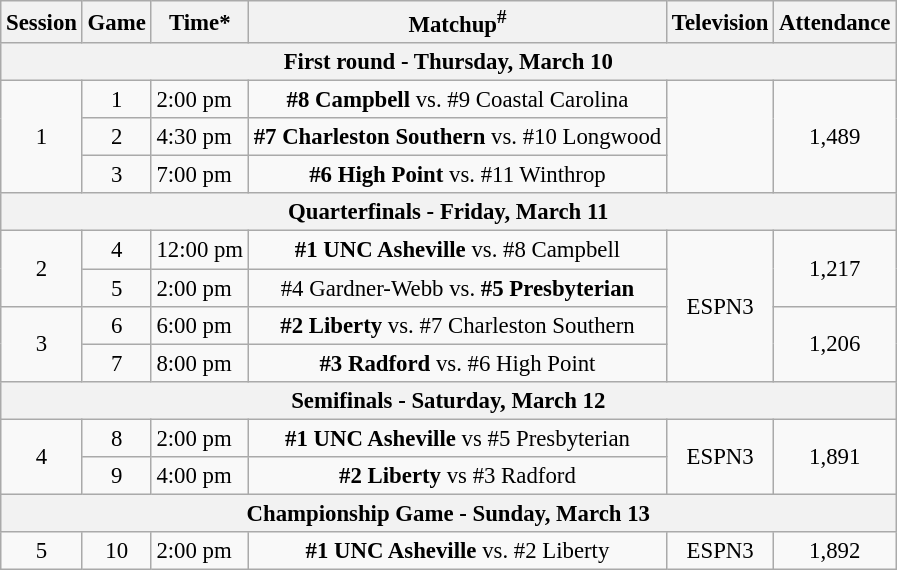<table class="wikitable" style="font-size: 95%">
<tr>
<th>Session</th>
<th>Game</th>
<th>Time*</th>
<th>Matchup<sup>#</sup></th>
<th>Television</th>
<th>Attendance</th>
</tr>
<tr>
<th colspan=6>First round - Thursday, March 10</th>
</tr>
<tr>
<td rowspan=3 align=center>1</td>
<td align=center>1</td>
<td>2:00 pm</td>
<td align=center><strong>#8 Campbell</strong> vs. #9 Coastal Carolina</td>
<td style="text-align: center;" rowspan=3></td>
<td style="text-align: center;" rowspan=3>1,489</td>
</tr>
<tr>
<td align=center>2</td>
<td>4:30 pm</td>
<td align=center><strong>#7 Charleston Southern</strong> vs. #10 Longwood</td>
</tr>
<tr>
<td align=center>3</td>
<td>7:00 pm</td>
<td align=center><strong>#6 High Point</strong> vs. #11 Winthrop</td>
</tr>
<tr>
<th colspan=6>Quarterfinals - Friday, March 11</th>
</tr>
<tr>
<td rowspan=2 align=center>2</td>
<td align=center>4</td>
<td>12:00 pm</td>
<td align=center><strong>#1 UNC Asheville</strong> vs. #8 Campbell</td>
<td style="text-align: center;" rowspan=4>ESPN3</td>
<td style="text-align: center;" rowspan=2>1,217</td>
</tr>
<tr>
<td align=center>5</td>
<td>2:00 pm</td>
<td align=center>#4 Gardner-Webb vs. <strong>#5 Presbyterian</strong></td>
</tr>
<tr>
<td rowspan=2 align=center>3</td>
<td align=center>6</td>
<td>6:00 pm</td>
<td align=center><strong>#2 Liberty</strong> vs. #7 Charleston Southern</td>
<td style="text-align: center;" rowspan=2>1,206</td>
</tr>
<tr>
<td align=center>7</td>
<td>8:00 pm</td>
<td align=center><strong>#3 Radford</strong> vs. #6 High Point</td>
</tr>
<tr>
<th colspan=6>Semifinals - Saturday, March 12</th>
</tr>
<tr>
<td rowspan=2 align=center>4</td>
<td align=center>8</td>
<td>2:00 pm</td>
<td align=center><strong>#1 UNC Asheville</strong> vs #5 Presbyterian</td>
<td style="text-align: center;" rowspan=2>ESPN3</td>
<td style="text-align: center;" rowspan=2>1,891</td>
</tr>
<tr>
<td align=center>9</td>
<td>4:00 pm</td>
<td align=center><strong>#2 Liberty</strong> vs #3 Radford</td>
</tr>
<tr>
<th colspan=6>Championship Game - Sunday, March 13</th>
</tr>
<tr>
<td align=center>5</td>
<td align=center>10</td>
<td>2:00 pm</td>
<td align=center><strong>#1 UNC Asheville</strong> vs. #2 Liberty</td>
<td style="text-align: center;" rowspan=1>ESPN3</td>
<td style="text-align: center;" rowspan=1>1,892</td>
</tr>
</table>
